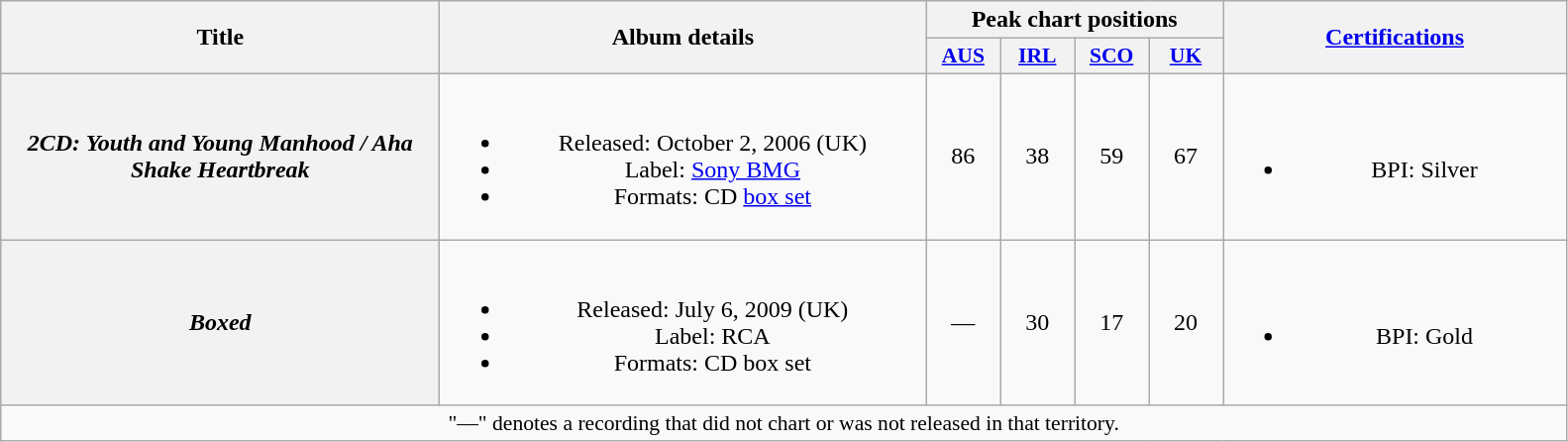<table class="wikitable plainrowheaders" style="text-align:center;">
<tr>
<th scope="col" rowspan="2" style="width:18em;">Title</th>
<th scope="col" rowspan="2" style="width:20em;">Album details</th>
<th scope="col" colspan="4">Peak chart positions</th>
<th scope="col" rowspan="2" style="width:14em;"><a href='#'>Certifications</a></th>
</tr>
<tr>
<th scope="col" style="width:3em;font-size:90%;"><a href='#'>AUS</a><br></th>
<th scope="col" style="width:3em;font-size:90%;"><a href='#'>IRL</a><br></th>
<th scope="col" style="width:3em;font-size:90%;"><a href='#'>SCO</a><br></th>
<th scope="col" style="width:3em;font-size:90%;"><a href='#'>UK</a><br></th>
</tr>
<tr>
<th scope="row"><em>2CD: Youth and Young Manhood / Aha Shake Heartbreak</em></th>
<td><br><ul><li>Released: October 2, 2006 <span>(UK)</span></li><li>Label: <a href='#'>Sony BMG</a></li><li>Formats: CD <a href='#'>box set</a></li></ul></td>
<td>86</td>
<td>38</td>
<td>59</td>
<td>67</td>
<td><br><ul><li>BPI: Silver</li></ul></td>
</tr>
<tr>
<th scope="row"><em>Boxed</em></th>
<td><br><ul><li>Released: July 6, 2009 <span>(UK)</span></li><li>Label: RCA</li><li>Formats: CD box set</li></ul></td>
<td>—</td>
<td>30</td>
<td>17</td>
<td>20</td>
<td><br><ul><li>BPI: Gold</li></ul></td>
</tr>
<tr>
<td colspan="7" style="font-size:90%">"—" denotes a recording that did not chart or was not released in that territory.</td>
</tr>
</table>
